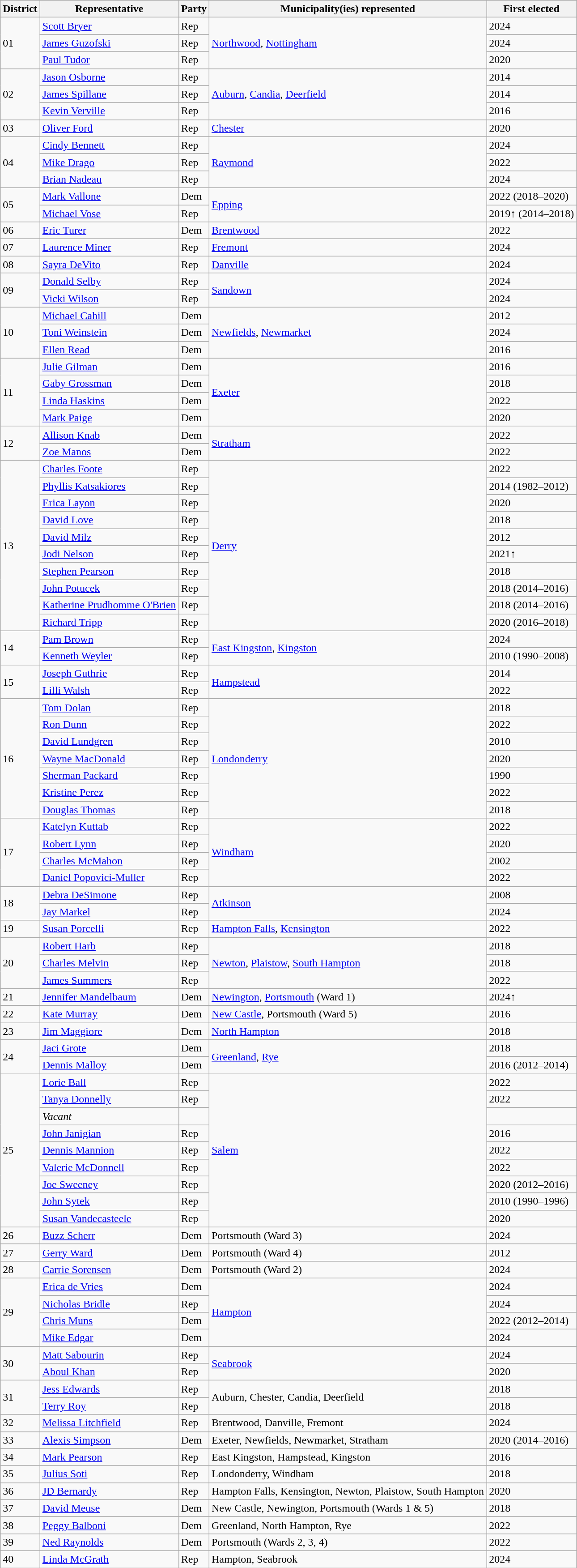<table class="wikitable sortable">
<tr>
<th>District</th>
<th>Representative</th>
<th>Party</th>
<th>Municipality(ies) represented</th>
<th>First elected</th>
</tr>
<tr>
<td rowspan=3>01</td>
<td><a href='#'>Scott Bryer</a></td>
<td>Rep</td>
<td rowspan=3><a href='#'>Northwood</a>, <a href='#'>Nottingham</a></td>
<td>2024</td>
</tr>
<tr>
<td><a href='#'>James Guzofski</a></td>
<td>Rep</td>
<td>2024</td>
</tr>
<tr>
<td><a href='#'>Paul Tudor</a></td>
<td>Rep</td>
<td>2020</td>
</tr>
<tr>
<td rowspan=3>02</td>
<td><a href='#'>Jason Osborne</a></td>
<td>Rep</td>
<td rowspan=3><a href='#'>Auburn</a>, <a href='#'>Candia</a>, <a href='#'>Deerfield</a></td>
<td>2014</td>
</tr>
<tr>
<td><a href='#'>James Spillane</a></td>
<td>Rep</td>
<td>2014</td>
</tr>
<tr>
<td><a href='#'>Kevin Verville</a></td>
<td>Rep</td>
<td>2016</td>
</tr>
<tr>
<td>03</td>
<td><a href='#'>Oliver Ford</a></td>
<td>Rep</td>
<td><a href='#'>Chester</a></td>
<td>2020</td>
</tr>
<tr>
<td rowspan=3>04</td>
<td><a href='#'>Cindy Bennett</a></td>
<td>Rep</td>
<td rowspan=3><a href='#'>Raymond</a></td>
<td>2024</td>
</tr>
<tr>
<td><a href='#'>Mike Drago</a></td>
<td>Rep</td>
<td>2022</td>
</tr>
<tr>
<td><a href='#'>Brian Nadeau</a></td>
<td>Rep</td>
<td>2024</td>
</tr>
<tr>
<td rowspan=2>05</td>
<td><a href='#'>Mark Vallone</a></td>
<td>Dem</td>
<td rowspan=2><a href='#'>Epping</a></td>
<td>2022 (2018–2020)</td>
</tr>
<tr>
<td><a href='#'>Michael Vose</a></td>
<td>Rep</td>
<td>2019↑ (2014–2018)</td>
</tr>
<tr>
<td>06</td>
<td><a href='#'>Eric Turer</a></td>
<td>Dem</td>
<td><a href='#'>Brentwood</a></td>
<td>2022</td>
</tr>
<tr>
<td>07</td>
<td><a href='#'>Laurence Miner</a></td>
<td>Rep</td>
<td><a href='#'>Fremont</a></td>
<td>2024</td>
</tr>
<tr>
<td>08</td>
<td><a href='#'>Sayra DeVito</a></td>
<td>Rep</td>
<td><a href='#'>Danville</a></td>
<td>2024</td>
</tr>
<tr>
<td rowspan=2>09</td>
<td><a href='#'>Donald Selby</a></td>
<td>Rep</td>
<td rowspan=2><a href='#'>Sandown</a></td>
<td>2024</td>
</tr>
<tr>
<td><a href='#'>Vicki Wilson</a></td>
<td>Rep</td>
<td>2024</td>
</tr>
<tr>
<td rowspan=3>10</td>
<td><a href='#'>Michael Cahill</a></td>
<td>Dem</td>
<td rowspan=3><a href='#'>Newfields</a>, <a href='#'>Newmarket</a></td>
<td>2012</td>
</tr>
<tr>
<td><a href='#'>Toni Weinstein</a></td>
<td>Dem</td>
<td>2024</td>
</tr>
<tr>
<td><a href='#'>Ellen Read</a></td>
<td>Dem</td>
<td>2016</td>
</tr>
<tr>
<td rowspan=4>11</td>
<td><a href='#'>Julie Gilman</a></td>
<td>Dem</td>
<td rowspan=4><a href='#'>Exeter</a></td>
<td>2016</td>
</tr>
<tr>
<td><a href='#'>Gaby Grossman</a></td>
<td>Dem</td>
<td>2018</td>
</tr>
<tr>
<td><a href='#'>Linda Haskins</a></td>
<td>Dem</td>
<td>2022</td>
</tr>
<tr>
<td><a href='#'>Mark Paige</a></td>
<td>Dem</td>
<td>2020</td>
</tr>
<tr>
<td rowspan=2>12</td>
<td><a href='#'>Allison Knab</a></td>
<td>Dem</td>
<td rowspan=2><a href='#'>Stratham</a></td>
<td>2022</td>
</tr>
<tr>
<td><a href='#'>Zoe Manos</a></td>
<td>Dem</td>
<td>2022</td>
</tr>
<tr>
<td rowspan=10>13</td>
<td><a href='#'>Charles Foote</a></td>
<td>Rep</td>
<td rowspan=10><a href='#'>Derry</a></td>
<td>2022</td>
</tr>
<tr>
<td><a href='#'>Phyllis Katsakiores</a></td>
<td>Rep</td>
<td>2014 (1982–2012)</td>
</tr>
<tr>
<td><a href='#'>Erica Layon</a></td>
<td>Rep</td>
<td>2020</td>
</tr>
<tr>
<td><a href='#'>David Love</a></td>
<td>Rep</td>
<td>2018</td>
</tr>
<tr>
<td><a href='#'>David Milz</a></td>
<td>Rep</td>
<td>2012</td>
</tr>
<tr>
<td><a href='#'>Jodi Nelson</a></td>
<td>Rep</td>
<td>2021↑</td>
</tr>
<tr>
<td><a href='#'>Stephen Pearson</a></td>
<td>Rep</td>
<td>2018</td>
</tr>
<tr>
<td><a href='#'>John Potucek</a></td>
<td>Rep</td>
<td>2018 (2014–2016)</td>
</tr>
<tr>
<td><a href='#'>Katherine Prudhomme O'Brien</a></td>
<td>Rep</td>
<td>2018 (2014–2016)</td>
</tr>
<tr>
<td><a href='#'>Richard Tripp</a></td>
<td>Rep</td>
<td>2020 (2016–2018)</td>
</tr>
<tr>
<td rowspan=2>14</td>
<td><a href='#'>Pam Brown</a></td>
<td>Rep</td>
<td rowspan=2><a href='#'>East Kingston</a>, <a href='#'>Kingston</a></td>
<td>2024</td>
</tr>
<tr>
<td><a href='#'>Kenneth Weyler</a></td>
<td>Rep</td>
<td>2010 (1990–2008)</td>
</tr>
<tr>
<td rowspan=2>15</td>
<td><a href='#'>Joseph Guthrie</a></td>
<td>Rep</td>
<td rowspan=2><a href='#'>Hampstead</a></td>
<td>2014</td>
</tr>
<tr>
<td><a href='#'>Lilli Walsh</a></td>
<td>Rep</td>
<td>2022</td>
</tr>
<tr>
<td rowspan=7>16</td>
<td><a href='#'>Tom Dolan</a></td>
<td>Rep</td>
<td rowspan=7><a href='#'>Londonderry</a></td>
<td>2018</td>
</tr>
<tr>
<td><a href='#'>Ron Dunn</a></td>
<td>Rep</td>
<td>2022</td>
</tr>
<tr>
<td><a href='#'>David Lundgren</a></td>
<td>Rep</td>
<td>2010</td>
</tr>
<tr>
<td><a href='#'>Wayne MacDonald</a></td>
<td>Rep</td>
<td>2020</td>
</tr>
<tr>
<td><a href='#'>Sherman Packard</a></td>
<td>Rep</td>
<td>1990</td>
</tr>
<tr>
<td><a href='#'>Kristine Perez</a></td>
<td>Rep</td>
<td>2022</td>
</tr>
<tr>
<td><a href='#'>Douglas Thomas</a></td>
<td>Rep</td>
<td>2018</td>
</tr>
<tr>
<td rowspan=4>17</td>
<td><a href='#'>Katelyn Kuttab</a></td>
<td>Rep</td>
<td rowspan=4><a href='#'>Windham</a></td>
<td>2022</td>
</tr>
<tr>
<td><a href='#'>Robert Lynn</a></td>
<td>Rep</td>
<td>2020</td>
</tr>
<tr>
<td><a href='#'>Charles McMahon</a></td>
<td>Rep</td>
<td>2002</td>
</tr>
<tr>
<td><a href='#'>Daniel Popovici-Muller</a></td>
<td>Rep</td>
<td>2022</td>
</tr>
<tr>
<td rowspan=2>18</td>
<td><a href='#'>Debra DeSimone</a></td>
<td>Rep</td>
<td rowspan=2><a href='#'>Atkinson</a></td>
<td>2008</td>
</tr>
<tr>
<td><a href='#'>Jay Markel</a></td>
<td>Rep</td>
<td>2024</td>
</tr>
<tr>
<td>19</td>
<td><a href='#'>Susan Porcelli</a></td>
<td>Rep</td>
<td><a href='#'>Hampton Falls</a>, <a href='#'>Kensington</a></td>
<td>2022</td>
</tr>
<tr>
<td rowspan=3>20</td>
<td><a href='#'>Robert Harb</a></td>
<td>Rep</td>
<td rowspan=3><a href='#'>Newton</a>, <a href='#'>Plaistow</a>, <a href='#'>South Hampton</a></td>
<td>2018</td>
</tr>
<tr>
<td><a href='#'>Charles Melvin</a></td>
<td>Rep</td>
<td>2018</td>
</tr>
<tr>
<td><a href='#'>James Summers</a></td>
<td>Rep</td>
<td>2022</td>
</tr>
<tr>
<td>21</td>
<td><a href='#'>Jennifer Mandelbaum</a></td>
<td>Dem</td>
<td><a href='#'>Newington</a>, <a href='#'>Portsmouth</a> (Ward 1)</td>
<td>2024↑</td>
</tr>
<tr>
<td>22</td>
<td><a href='#'>Kate Murray</a></td>
<td>Dem</td>
<td><a href='#'>New Castle</a>, Portsmouth (Ward 5)</td>
<td>2016</td>
</tr>
<tr>
<td>23</td>
<td><a href='#'>Jim Maggiore</a></td>
<td>Dem</td>
<td><a href='#'>North Hampton</a></td>
<td>2018</td>
</tr>
<tr>
<td rowspan=2>24</td>
<td><a href='#'>Jaci Grote</a></td>
<td>Dem</td>
<td rowspan=2><a href='#'>Greenland</a>, <a href='#'>Rye</a></td>
<td>2018</td>
</tr>
<tr>
<td><a href='#'>Dennis Malloy</a></td>
<td>Dem</td>
<td>2016 (2012–2014)</td>
</tr>
<tr>
<td rowspan=9>25</td>
<td><a href='#'>Lorie Ball</a></td>
<td>Rep</td>
<td rowspan=9><a href='#'>Salem</a></td>
<td>2022</td>
</tr>
<tr>
<td><a href='#'>Tanya Donnelly</a></td>
<td>Rep</td>
<td>2022</td>
</tr>
<tr>
<td><em>Vacant</em></td>
<td></td>
<td></td>
</tr>
<tr>
<td><a href='#'>John Janigian</a></td>
<td>Rep</td>
<td>2016</td>
</tr>
<tr>
<td><a href='#'>Dennis Mannion</a></td>
<td>Rep</td>
<td>2022</td>
</tr>
<tr>
<td><a href='#'>Valerie McDonnell</a></td>
<td>Rep</td>
<td>2022</td>
</tr>
<tr>
<td><a href='#'>Joe Sweeney</a></td>
<td>Rep</td>
<td>2020 (2012–2016)</td>
</tr>
<tr>
<td><a href='#'>John Sytek</a></td>
<td>Rep</td>
<td>2010 (1990–1996)</td>
</tr>
<tr>
<td><a href='#'>Susan Vandecasteele</a></td>
<td>Rep</td>
<td>2020</td>
</tr>
<tr>
<td>26</td>
<td><a href='#'>Buzz Scherr</a></td>
<td>Dem</td>
<td>Portsmouth (Ward 3)</td>
<td>2024</td>
</tr>
<tr>
<td>27</td>
<td><a href='#'>Gerry Ward</a></td>
<td>Dem</td>
<td>Portsmouth (Ward 4)</td>
<td>2012</td>
</tr>
<tr>
<td>28</td>
<td><a href='#'>Carrie Sorensen</a></td>
<td>Dem</td>
<td>Portsmouth (Ward 2)</td>
<td>2024</td>
</tr>
<tr>
<td rowspan=4>29</td>
<td><a href='#'>Erica de Vries</a></td>
<td>Dem</td>
<td rowspan=4><a href='#'>Hampton</a></td>
<td>2024</td>
</tr>
<tr>
<td><a href='#'>Nicholas Bridle</a></td>
<td>Rep</td>
<td>2024</td>
</tr>
<tr>
<td><a href='#'>Chris Muns</a></td>
<td>Dem</td>
<td>2022 (2012–2014)</td>
</tr>
<tr>
<td><a href='#'>Mike Edgar</a></td>
<td>Dem</td>
<td>2024</td>
</tr>
<tr>
<td rowspan=2>30</td>
<td><a href='#'>Matt Sabourin</a></td>
<td>Rep</td>
<td rowspan=2><a href='#'>Seabrook</a></td>
<td>2024</td>
</tr>
<tr>
<td><a href='#'>Aboul Khan</a></td>
<td>Rep</td>
<td>2020</td>
</tr>
<tr>
<td rowspan=2>31</td>
<td><a href='#'>Jess Edwards</a></td>
<td>Rep</td>
<td rowspan=2>Auburn, Chester, Candia, Deerfield</td>
<td>2018</td>
</tr>
<tr>
<td><a href='#'>Terry Roy</a></td>
<td>Rep</td>
<td>2018</td>
</tr>
<tr>
<td>32</td>
<td><a href='#'>Melissa Litchfield</a></td>
<td>Rep</td>
<td>Brentwood, Danville, Fremont</td>
<td>2024</td>
</tr>
<tr>
<td>33</td>
<td><a href='#'>Alexis Simpson</a></td>
<td>Dem</td>
<td>Exeter, Newfields, Newmarket, Stratham</td>
<td>2020 (2014–2016)</td>
</tr>
<tr>
<td>34</td>
<td><a href='#'>Mark Pearson</a></td>
<td>Rep</td>
<td>East Kingston, Hampstead, Kingston</td>
<td>2016</td>
</tr>
<tr>
<td>35</td>
<td><a href='#'>Julius Soti</a></td>
<td>Rep</td>
<td>Londonderry, Windham</td>
<td>2018</td>
</tr>
<tr>
<td>36</td>
<td><a href='#'>JD Bernardy</a></td>
<td>Rep</td>
<td>Hampton Falls, Kensington, Newton, Plaistow, South Hampton</td>
<td>2020</td>
</tr>
<tr>
<td>37</td>
<td><a href='#'>David Meuse</a></td>
<td>Dem</td>
<td>New Castle, Newington, Portsmouth (Wards 1 & 5)</td>
<td>2018</td>
</tr>
<tr>
<td>38</td>
<td><a href='#'>Peggy Balboni</a></td>
<td>Dem</td>
<td>Greenland, North Hampton, Rye</td>
<td>2022</td>
</tr>
<tr>
<td>39</td>
<td><a href='#'>Ned Raynolds</a></td>
<td>Dem</td>
<td>Portsmouth (Wards 2, 3, 4)</td>
<td>2022</td>
</tr>
<tr>
<td>40</td>
<td><a href='#'>Linda McGrath</a></td>
<td>Rep</td>
<td>Hampton, Seabrook</td>
<td>2024</td>
</tr>
</table>
